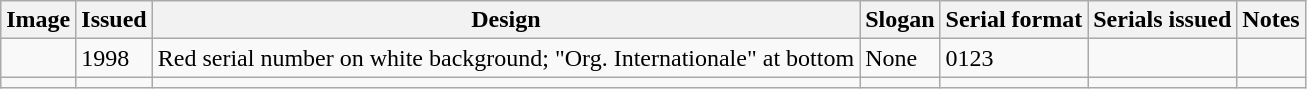<table class="wikitable">
<tr>
<th>Image</th>
<th>Issued</th>
<th>Design</th>
<th>Slogan</th>
<th>Serial format</th>
<th>Serials issued</th>
<th>Notes</th>
</tr>
<tr>
<td></td>
<td>1998</td>
<td>Red serial number on white background; "Org. Internationale" at bottom</td>
<td>None</td>
<td>0123</td>
<td></td>
<td></td>
</tr>
<tr>
<td></td>
<td></td>
<td></td>
<td></td>
<td></td>
<td></td>
<td></td>
</tr>
</table>
